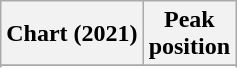<table class="wikitable sortable plainrowheaders">
<tr>
<th>Chart (2021)</th>
<th>Peak<br>position</th>
</tr>
<tr>
</tr>
<tr>
</tr>
</table>
